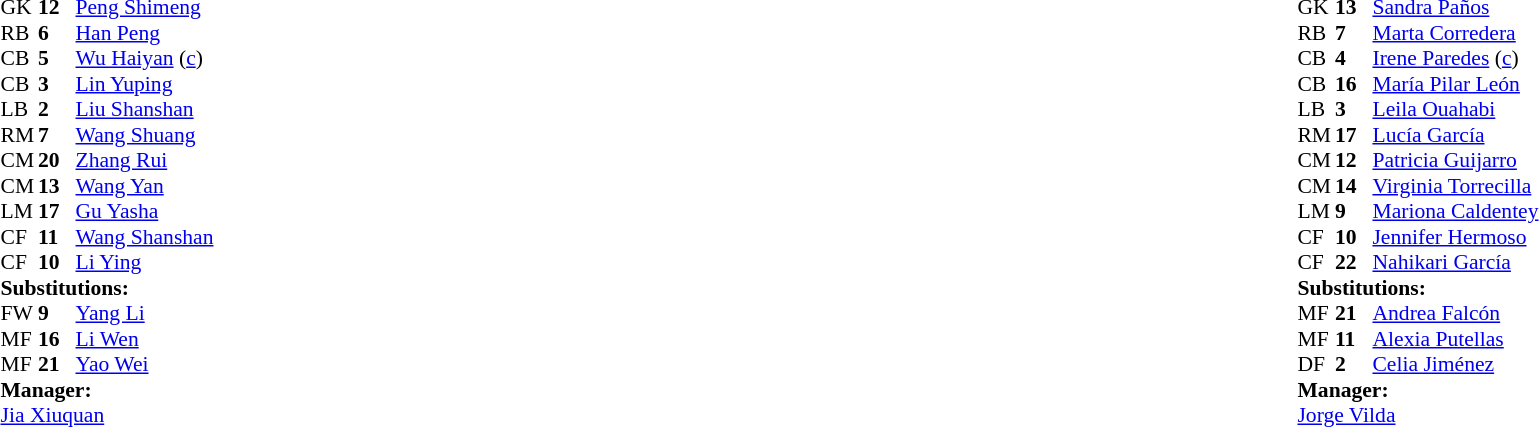<table width="100%">
<tr>
<td valign="top" width="40%"><br><table style="font-size:90%" cellspacing="0" cellpadding="0">
<tr>
<th width=25></th>
<th width=25></th>
</tr>
<tr>
<td>GK</td>
<td><strong>12</strong></td>
<td><a href='#'>Peng Shimeng</a></td>
</tr>
<tr>
<td>RB</td>
<td><strong>6</strong></td>
<td><a href='#'>Han Peng</a></td>
</tr>
<tr>
<td>CB</td>
<td><strong>5</strong></td>
<td><a href='#'>Wu Haiyan</a> (<a href='#'>c</a>)</td>
</tr>
<tr>
<td>CB</td>
<td><strong>3</strong></td>
<td><a href='#'>Lin Yuping</a></td>
</tr>
<tr>
<td>LB</td>
<td><strong>2</strong></td>
<td><a href='#'>Liu Shanshan</a></td>
</tr>
<tr>
<td>RM</td>
<td><strong>7</strong></td>
<td><a href='#'>Wang Shuang</a></td>
<td></td>
<td></td>
</tr>
<tr>
<td>CM</td>
<td><strong>20</strong></td>
<td><a href='#'>Zhang Rui</a></td>
</tr>
<tr>
<td>CM</td>
<td><strong>13</strong></td>
<td><a href='#'>Wang Yan</a></td>
</tr>
<tr>
<td>LM</td>
<td><strong>17</strong></td>
<td><a href='#'>Gu Yasha</a></td>
<td></td>
<td></td>
</tr>
<tr>
<td>CF</td>
<td><strong>11</strong></td>
<td><a href='#'>Wang Shanshan</a></td>
<td></td>
<td></td>
</tr>
<tr>
<td>CF</td>
<td><strong>10</strong></td>
<td><a href='#'>Li Ying</a></td>
</tr>
<tr>
<td colspan=3><strong>Substitutions:</strong></td>
</tr>
<tr>
<td>FW</td>
<td><strong>9</strong></td>
<td><a href='#'>Yang Li</a></td>
<td></td>
<td></td>
</tr>
<tr>
<td>MF</td>
<td><strong>16</strong></td>
<td><a href='#'>Li Wen</a></td>
<td></td>
<td></td>
</tr>
<tr>
<td>MF</td>
<td><strong>21</strong></td>
<td><a href='#'>Yao Wei</a></td>
<td></td>
<td></td>
</tr>
<tr>
<td colspan=3><strong>Manager:</strong></td>
</tr>
<tr>
<td colspan=3><a href='#'>Jia Xiuquan</a></td>
</tr>
</table>
</td>
<td valign="top"></td>
<td valign="top" width="50%"><br><table style="font-size:90%; margin:auto" cellspacing="0" cellpadding="0">
<tr>
<th width=25></th>
<th width=25></th>
</tr>
<tr>
<td>GK</td>
<td><strong>13</strong></td>
<td><a href='#'>Sandra Paños</a></td>
</tr>
<tr>
<td>RB</td>
<td><strong>7</strong></td>
<td><a href='#'>Marta Corredera</a></td>
</tr>
<tr>
<td>CB</td>
<td><strong>4</strong></td>
<td><a href='#'>Irene Paredes</a> (<a href='#'>c</a>)</td>
</tr>
<tr>
<td>CB</td>
<td><strong>16</strong></td>
<td><a href='#'>María Pilar León</a></td>
</tr>
<tr>
<td>LB</td>
<td><strong>3</strong></td>
<td><a href='#'>Leila Ouahabi</a></td>
</tr>
<tr>
<td>RM</td>
<td><strong>17</strong></td>
<td><a href='#'>Lucía García</a></td>
<td></td>
<td></td>
</tr>
<tr>
<td>CM</td>
<td><strong>12</strong></td>
<td><a href='#'>Patricia Guijarro</a></td>
</tr>
<tr>
<td>CM</td>
<td><strong>14</strong></td>
<td><a href='#'>Virginia Torrecilla</a></td>
</tr>
<tr>
<td>LM</td>
<td><strong>9</strong></td>
<td><a href='#'>Mariona Caldentey</a></td>
<td></td>
<td></td>
</tr>
<tr>
<td>CF</td>
<td><strong>10</strong></td>
<td><a href='#'>Jennifer Hermoso</a></td>
</tr>
<tr>
<td>CF</td>
<td><strong>22</strong></td>
<td><a href='#'>Nahikari García</a></td>
<td></td>
<td></td>
</tr>
<tr>
<td colspan=3><strong>Substitutions:</strong></td>
</tr>
<tr>
<td>MF</td>
<td><strong>21</strong></td>
<td><a href='#'>Andrea Falcón</a></td>
<td></td>
<td></td>
</tr>
<tr>
<td>MF</td>
<td><strong>11</strong></td>
<td><a href='#'>Alexia Putellas</a></td>
<td></td>
<td></td>
</tr>
<tr>
<td>DF</td>
<td><strong>2</strong></td>
<td><a href='#'>Celia Jiménez</a></td>
<td></td>
<td></td>
</tr>
<tr>
<td colspan=3><strong>Manager:</strong></td>
</tr>
<tr>
<td colspan=3><a href='#'>Jorge Vilda</a></td>
</tr>
</table>
</td>
</tr>
</table>
